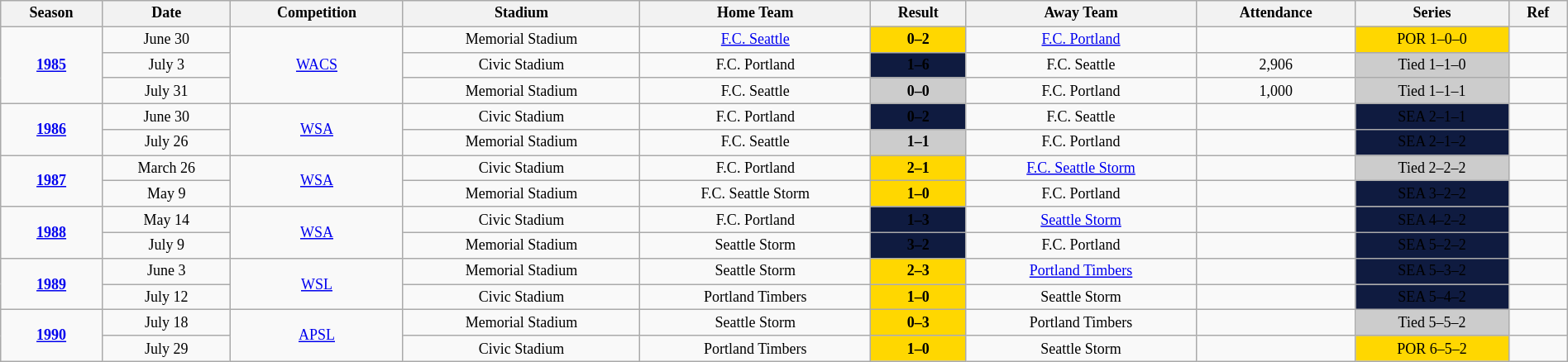<table class="wikitable" style="text-align: center; width: 100%; font-size: 12px">
<tr>
<th>Season</th>
<th>Date</th>
<th>Competition</th>
<th>Stadium</th>
<th>Home Team</th>
<th>Result</th>
<th>Away Team</th>
<th>Attendance</th>
<th>Series</th>
<th>Ref</th>
</tr>
<tr>
<td rowspan="3"><strong><a href='#'>1985</a></strong></td>
<td>June 30</td>
<td rowspan="3"><a href='#'>WACS</a></td>
<td>Memorial Stadium</td>
<td><a href='#'>F.C. Seattle</a></td>
<td bgcolor=gold><strong>0–2</strong></td>
<td><a href='#'>F.C. Portland</a></td>
<td></td>
<td bgcolor=gold>POR 1–0–0</td>
<td></td>
</tr>
<tr>
<td>July 3</td>
<td>Civic Stadium</td>
<td>F.C. Portland</td>
<td style="background:#0f1b40;"><span><strong>1–6</strong></span></td>
<td>F.C. Seattle</td>
<td>2,906</td>
<td style="background:#CCCCCC;"><span> Tied 1–1–0</span></td>
<td></td>
</tr>
<tr>
<td>July 31</td>
<td>Memorial Stadium</td>
<td>F.C. Seattle</td>
<td style="background:#CCCCCC;"><span><strong>0–0</strong></span></td>
<td>F.C. Portland</td>
<td>1,000</td>
<td style="background:#CCCCCC;"><span> Tied 1–1–1</span></td>
<td></td>
</tr>
<tr>
<td rowspan="2"><strong><a href='#'>1986</a></strong></td>
<td>June 30</td>
<td rowspan="2"><a href='#'>WSA</a></td>
<td>Civic Stadium</td>
<td>F.C. Portland</td>
<td style="background:#0f1b40;"><span><strong>0–2</strong></span></td>
<td>F.C. Seattle</td>
<td></td>
<td style="background:#0f1b40;"><span> SEA 2–1–1</span></td>
<td></td>
</tr>
<tr>
<td>July 26</td>
<td>Memorial Stadium</td>
<td>F.C. Seattle</td>
<td style="background:#CCCCCC;"><span><strong>1–1</strong></span></td>
<td>F.C. Portland</td>
<td></td>
<td style="background:#0f1b40;"><span> SEA 2–1–2</span></td>
<td></td>
</tr>
<tr>
<td rowspan="2"><strong><a href='#'>1987</a></strong></td>
<td>March 26</td>
<td rowspan="2"><a href='#'>WSA</a></td>
<td>Civic Stadium</td>
<td>F.C. Portland</td>
<td bgcolor=gold><strong>2–1</strong></td>
<td><a href='#'>F.C. Seattle Storm</a></td>
<td></td>
<td style="background:#CCCCCC;"><span> Tied 2–2–2</span></td>
<td></td>
</tr>
<tr>
<td>May 9</td>
<td>Memorial Stadium</td>
<td>F.C. Seattle Storm</td>
<td bgcolor=gold><strong>1–0</strong></td>
<td>F.C. Portland</td>
<td></td>
<td style="background:#0f1b40;"><span> SEA 3–2–2</span></td>
<td></td>
</tr>
<tr>
<td rowspan="2"><strong><a href='#'>1988</a></strong></td>
<td>May 14</td>
<td rowspan="2"><a href='#'>WSA</a></td>
<td>Civic Stadium</td>
<td>F.C. Portland</td>
<td style="background:#0f1b40;"><span><strong>1–3</strong></span></td>
<td><a href='#'>Seattle Storm</a></td>
<td></td>
<td style="background:#0f1b40;"><span> SEA 4–2–2</span></td>
<td></td>
</tr>
<tr>
<td>July 9</td>
<td>Memorial Stadium</td>
<td>Seattle Storm</td>
<td style="background:#0f1b40;"><span><strong>3–2</strong></span></td>
<td>F.C. Portland</td>
<td></td>
<td style="background:#0f1b40;"><span> SEA 5–2–2</span></td>
<td></td>
</tr>
<tr>
<td rowspan="2"><strong><a href='#'>1989</a></strong></td>
<td>June 3</td>
<td rowspan="2"><a href='#'>WSL</a></td>
<td>Memorial Stadium</td>
<td>Seattle Storm</td>
<td bgcolor=gold><strong>2–3</strong></td>
<td><a href='#'>Portland Timbers</a></td>
<td></td>
<td style="background:#0f1b40;"><span> SEA 5–3–2</span></td>
<td></td>
</tr>
<tr>
<td>July 12</td>
<td>Civic Stadium</td>
<td>Portland Timbers</td>
<td bgcolor=gold><strong>1–0</strong></td>
<td>Seattle Storm</td>
<td></td>
<td style="background:#0f1b40;"><span> SEA 5–4–2</span></td>
<td></td>
</tr>
<tr>
<td rowspan="2"><strong><a href='#'>1990</a></strong></td>
<td>July 18</td>
<td rowspan="2"><a href='#'>APSL</a></td>
<td>Memorial Stadium</td>
<td>Seattle Storm</td>
<td bgcolor=gold><strong>0–3</strong></td>
<td>Portland Timbers</td>
<td></td>
<td style="background:#CCCCCC;"><span> Tied 5–5–2</span></td>
<td></td>
</tr>
<tr>
<td>July 29</td>
<td>Civic Stadium</td>
<td>Portland Timbers</td>
<td bgcolor=gold><strong>1–0</strong></td>
<td>Seattle Storm</td>
<td></td>
<td bgcolor=gold>POR 6–5–2</td>
<td></td>
</tr>
</table>
